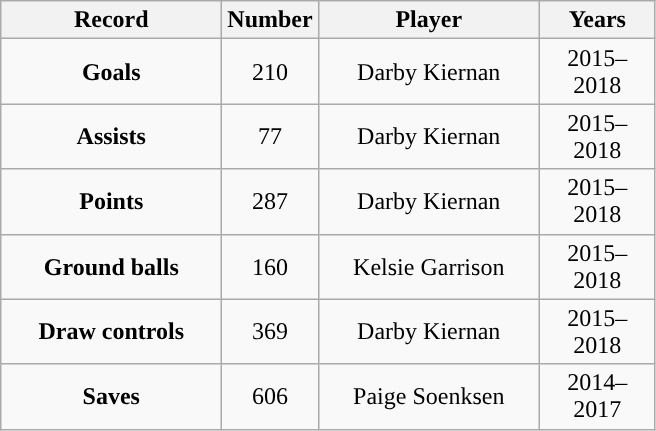<table class="wikitable">
<tr>
<th style="width:140px; ">Record</th>
<th style="width:35px; ">Number</th>
<th style="width:140px; ">Player</th>
<th style="width:70px; ">Years</th>
</tr>
<tr style="text-align:center;">
<td><strong>Goals</strong></td>
<td>210</td>
<td>Darby Kiernan</td>
<td>2015–2018</td>
</tr>
<tr style="text-align:center;">
<td><strong>Assists</strong></td>
<td>77</td>
<td>Darby Kiernan</td>
<td>2015–2018</td>
</tr>
<tr style="text-align:center;">
<td><strong>Points</strong></td>
<td>287</td>
<td>Darby Kiernan</td>
<td>2015–2018</td>
</tr>
<tr style="text-align:center;">
<td><strong>Ground balls</strong></td>
<td>160</td>
<td>Kelsie Garrison</td>
<td>2015–2018</td>
</tr>
<tr style="text-align:center;">
<td><strong>Draw controls</strong></td>
<td>369</td>
<td>Darby Kiernan</td>
<td>2015–2018</td>
</tr>
<tr style="text-align:center;">
<td><strong>Saves</strong></td>
<td>606</td>
<td>Paige Soenksen</td>
<td>2014–2017</td>
</tr>
</table>
